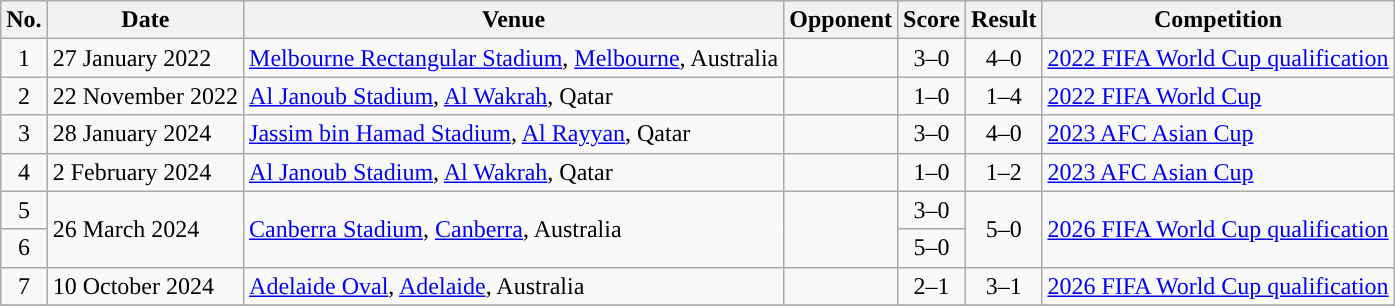<table class="wikitable sortable">
<tr>
<th scope="col">No.</th>
<th scope="col">Date</th>
<th scope="col">Venue</th>
<th scope="col">Opponent</th>
<th scope="col">Score</th>
<th scope="col">Result</th>
<th scope="col">Competition</th>
</tr>
<tr>
<td align="center">1</td>
<td>27 January 2022</td>
<td><a href='#'>Melbourne Rectangular Stadium</a>, <a href='#'>Melbourne</a>, Australia</td>
<td></td>
<td align="center">3–0</td>
<td align="center">4–0</td>
<td><a href='#'>2022 FIFA World Cup qualification</a></td>
</tr>
<tr>
<td align="center">2</td>
<td>22 November 2022</td>
<td><a href='#'>Al Janoub Stadium</a>, <a href='#'>Al Wakrah</a>, Qatar</td>
<td></td>
<td align="center">1–0</td>
<td align="center">1–4</td>
<td><a href='#'>2022 FIFA World Cup</a></td>
</tr>
<tr>
<td align="center">3</td>
<td>28 January 2024</td>
<td><a href='#'>Jassim bin Hamad Stadium</a>, <a href='#'>Al Rayyan</a>, Qatar</td>
<td></td>
<td align="center">3–0</td>
<td align="center">4–0</td>
<td><a href='#'>2023 AFC Asian Cup</a></td>
</tr>
<tr>
<td align="center">4</td>
<td>2 February 2024</td>
<td><a href='#'>Al Janoub Stadium</a>, <a href='#'>Al Wakrah</a>, Qatar</td>
<td></td>
<td align="center">1–0</td>
<td align="center">1–2 </td>
<td><a href='#'>2023 AFC Asian Cup</a></td>
</tr>
<tr>
<td align="center">5</td>
<td rowspan="2">26 March 2024</td>
<td rowspan="2"><a href='#'>Canberra Stadium</a>, <a href='#'>Canberra</a>, Australia</td>
<td rowspan="2"></td>
<td align="center">3–0</td>
<td align="center" rowspan="2">5–0</td>
<td rowspan="2"><a href='#'>2026 FIFA World Cup qualification</a></td>
</tr>
<tr>
<td align="center">6</td>
<td align="center">5–0</td>
</tr>
<tr>
<td align="center">7</td>
<td>10 October 2024</td>
<td><a href='#'>Adelaide Oval</a>, <a href='#'>Adelaide</a>, Australia</td>
<td></td>
<td align="center">2–1</td>
<td align="center">3–1</td>
<td><a href='#'>2026 FIFA World Cup qualification</a></td>
</tr>
<tr>
</tr>
</table>
